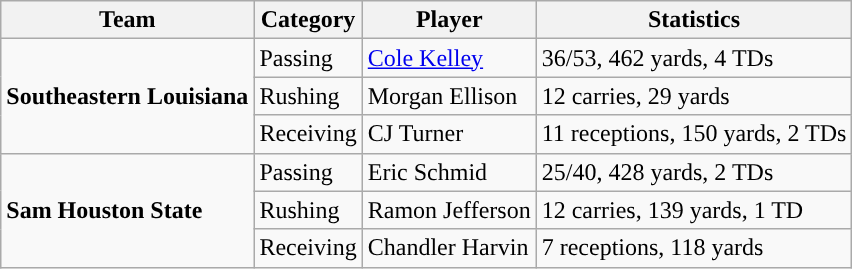<table class="wikitable" style="float: left;">
<tr>
<th>Team</th>
<th>Category</th>
<th>Player</th>
<th>Statistics</th>
</tr>
<tr>
<td rowspan=3><strong>Southeastern Louisiana</strong></td>
<td>Passing</td>
<td><a href='#'>Cole Kelley</a></td>
<td>36/53, 462 yards, 4 TDs</td>
</tr>
<tr>
<td>Rushing</td>
<td>Morgan Ellison</td>
<td>12 carries, 29 yards</td>
</tr>
<tr>
<td>Receiving</td>
<td>CJ Turner</td>
<td>11 receptions, 150 yards, 2 TDs</td>
</tr>
<tr>
<td rowspan=3><strong>Sam Houston State</strong></td>
<td>Passing</td>
<td>Eric Schmid</td>
<td>25/40, 428 yards, 2 TDs</td>
</tr>
<tr>
<td>Rushing</td>
<td>Ramon Jefferson</td>
<td>12 carries, 139 yards, 1 TD</td>
</tr>
<tr>
<td>Receiving</td>
<td>Chandler Harvin</td>
<td>7 receptions, 118 yards</td>
</tr>
</table>
